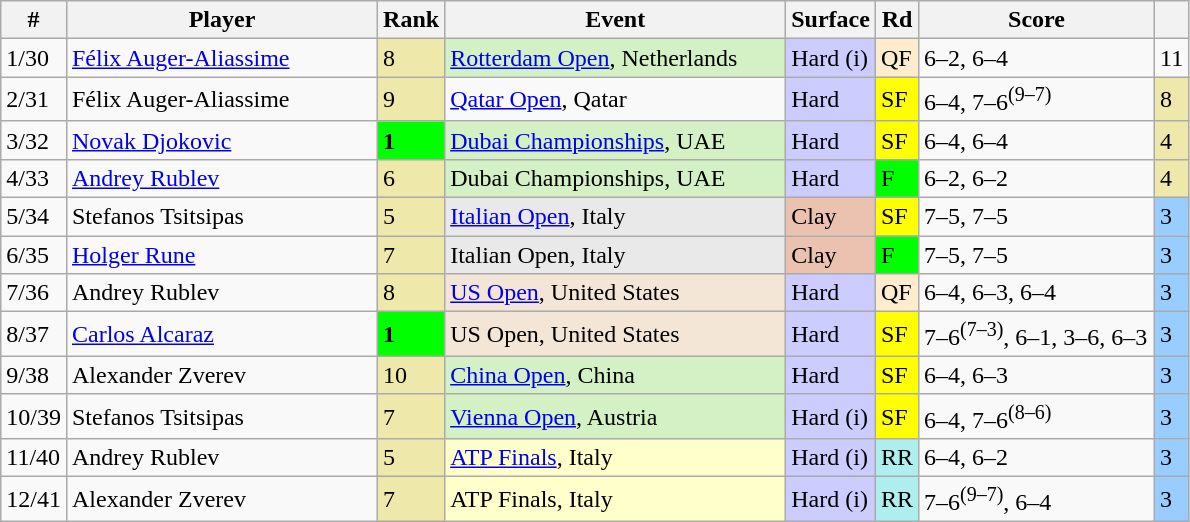<table class="wikitable sortable">
<tr>
<th>#</th>
<th width=200>Player</th>
<th>Rank</th>
<th width=220>Event</th>
<th>Surface</th>
<th>Rd</th>
<th width=150>Score</th>
<th></th>
</tr>
<tr>
<td>1/30</td>
<td> <a href='#'>Félix Auger-Aliassime</a></td>
<td bgcolor=eee8aa>8</td>
<td bgcolor=d4f1c5><a href='#'>Rotterdam Open</a>, Netherlands</td>
<td bgcolor=CCCCFF>Hard (i)</td>
<td bgcolor=ffebcd>QF</td>
<td>6–2, 6–4</td>
<td>11</td>
</tr>
<tr>
<td>2/31</td>
<td> Félix Auger-Aliassime</td>
<td bgcolor=eee8aa>9</td>
<td><a href='#'>Qatar Open</a>, Qatar</td>
<td bgcolor=CCCCFF>Hard</td>
<td bgcolor=yellow>SF</td>
<td>6–4, 7–6<sup>(9–7)</sup></td>
<td bgcolor=eee8aa>8</td>
</tr>
<tr>
<td>3/32</td>
<td> <a href='#'>Novak Djokovic</a></td>
<td bgcolor=lime><strong>1</strong></td>
<td bgcolor=d4f1c5><a href='#'>Dubai Championships</a>, UAE</td>
<td bgcolor=CCCCFF>Hard</td>
<td bgcolor=yellow>SF</td>
<td>6–4, 6–4</td>
<td bgcolor=eee8aa>4</td>
</tr>
<tr>
<td>4/33</td>
<td> <a href='#'>Andrey Rublev</a></td>
<td bgcolor=EEE8AA>6</td>
<td bgcolor=d4f1c5>Dubai Championships, UAE</td>
<td bgcolor=CCCCFF>Hard</td>
<td bgcolor=lime>F</td>
<td>6–2, 6–2</td>
<td bgcolor=eee8aa>4</td>
</tr>
<tr>
<td>5/34</td>
<td> Stefanos Tsitsipas</td>
<td bgcolor=eee8aa>5</td>
<td bgcolor=e9e9e9><a href='#'>Italian Open</a>, Italy</td>
<td bgcolor=EBC2AF>Clay</td>
<td bgcolor=yellow>SF</td>
<td>7–5, 7–5</td>
<td bgcolor=99CCFF>3</td>
</tr>
<tr>
<td>6/35</td>
<td> <a href='#'>Holger Rune</a></td>
<td bgcolor=eee8aa>7</td>
<td bgcolor=e9e9e9>Italian Open, Italy</td>
<td bgcolor=EBC2AF>Clay</td>
<td bgcolor=lime>F</td>
<td>7–5, 7–5</td>
<td bgcolor=99CCFF>3</td>
</tr>
<tr>
<td>7/36</td>
<td> Andrey Rublev</td>
<td bgcolor=eee8aa>8</td>
<td bgcolor=F3E6D7><a href='#'>US Open</a>, United States</td>
<td bgcolor=CCCCFF>Hard</td>
<td bgcolor=ffebcd>QF</td>
<td>6–4, 6–3, 6–4</td>
<td bgcolor=99CCFF>3</td>
</tr>
<tr>
<td>8/37</td>
<td> <a href='#'>Carlos Alcaraz</a></td>
<td bgcolor=lime><strong>1</strong></td>
<td bgcolor=F3E6D7>US Open, United States</td>
<td bgcolor=CCCCFF>Hard</td>
<td bgcolor=yellow>SF</td>
<td>7–6<sup>(7–3)</sup>, 6–1, 3–6, 6–3</td>
<td bgcolor=99CCFF>3</td>
</tr>
<tr>
<td>9/38</td>
<td> Alexander Zverev</td>
<td bgcolor=eee8aa>10</td>
<td bgcolor=d4f1c5><a href='#'>China Open</a>, China</td>
<td bgcolor=CCCCFF>Hard</td>
<td bgcolor=yellow>SF</td>
<td>6–4, 6–3</td>
<td bgcolor=99CCFF>3</td>
</tr>
<tr>
<td>10/39</td>
<td> Stefanos Tsitsipas</td>
<td bgcolor=eee8aa>7</td>
<td bgcolor=d4f1c5><a href='#'>Vienna Open</a>, Austria</td>
<td bgcolor=CCCCFF>Hard (i)</td>
<td bgcolor=yellow>SF</td>
<td>6–4, 7–6<sup>(8–6)</sup></td>
<td bgcolor=99CCFF>3</td>
</tr>
<tr>
<td>11/40</td>
<td> Andrey Rublev</td>
<td bgcolor=eee8aa>5</td>
<td bgcolor=FFFFCC><a href='#'>ATP Finals</a>, Italy</td>
<td bgcolor=CCCCFF>Hard (i)</td>
<td bgcolor="afeeee">RR</td>
<td>6–4, 6–2</td>
<td bgcolor=99CCFF>3</td>
</tr>
<tr>
<td>12/41</td>
<td> Alexander Zverev</td>
<td bgcolor=eee8aa>7</td>
<td bgcolor=FFFFCC>ATP Finals, Italy</td>
<td bgcolor=CCCCFF>Hard (i)</td>
<td bgcolor="afeeee">RR</td>
<td>7–6<sup>(9–7)</sup>, 6–4</td>
<td bgcolor=99CCFF>3</td>
</tr>
</table>
